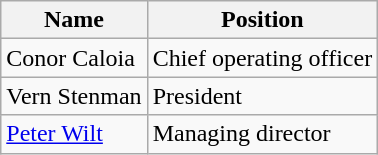<table class="wikitable">
<tr>
<th>Name</th>
<th>Position</th>
</tr>
<tr>
<td> Conor Caloia</td>
<td>Chief operating officer</td>
</tr>
<tr>
<td> Vern Stenman</td>
<td>President</td>
</tr>
<tr>
<td> <a href='#'>Peter Wilt</a></td>
<td>Managing director</td>
</tr>
</table>
